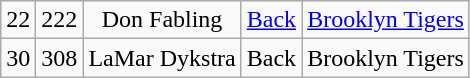<table class="wikitable" style="text-align:center">
<tr>
<td>22</td>
<td>222</td>
<td>Don Fabling</td>
<td><a href='#'>Back</a></td>
<td><a href='#'>Brooklyn Tigers</a></td>
</tr>
<tr>
<td>30</td>
<td>308</td>
<td>LaMar Dykstra</td>
<td>Back</td>
<td>Brooklyn Tigers</td>
</tr>
</table>
